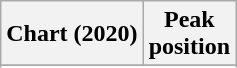<table class="wikitable sortable plainrowheaders" style="text-align:center">
<tr>
<th scope="col">Chart (2020)</th>
<th scope="col">Peak<br>position</th>
</tr>
<tr>
</tr>
<tr>
</tr>
<tr>
</tr>
<tr>
</tr>
<tr>
</tr>
<tr>
</tr>
<tr>
</tr>
<tr>
</tr>
</table>
